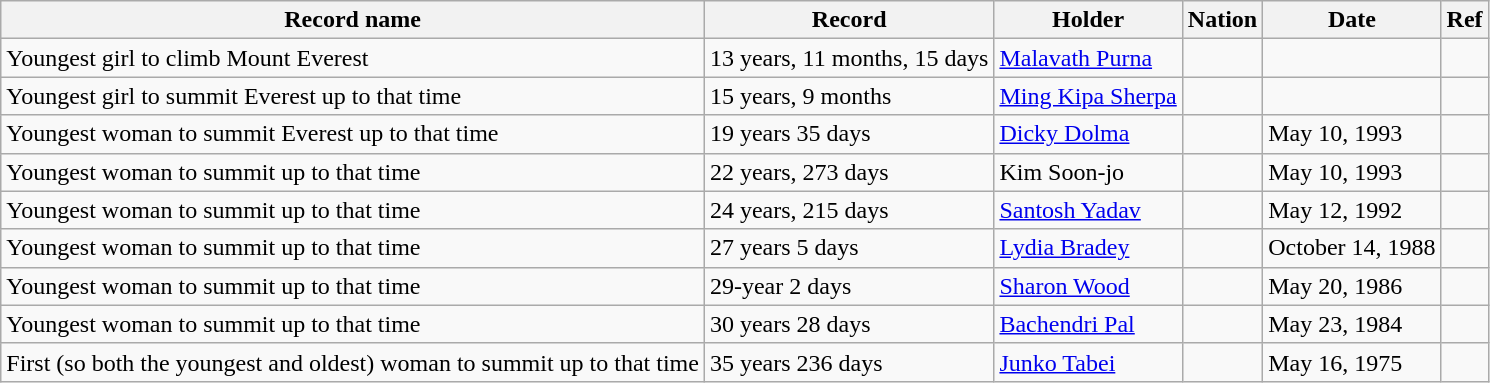<table class="wikitable sortable">
<tr>
<th>Record name</th>
<th>Record</th>
<th>Holder</th>
<th>Nation</th>
<th>Date</th>
<th>Ref</th>
</tr>
<tr>
<td>Youngest girl to climb Mount Everest</td>
<td>13 years, 11 months, 15 days</td>
<td><a href='#'>Malavath Purna</a></td>
<td></td>
<td></td>
<td></td>
</tr>
<tr>
<td>Youngest girl to summit Everest up to that time</td>
<td>15 years, 9 months</td>
<td><a href='#'>Ming Kipa Sherpa</a></td>
<td></td>
<td></td>
<td></td>
</tr>
<tr>
<td>Youngest woman to summit Everest up to that time</td>
<td>19 years 35 days</td>
<td><a href='#'>Dicky Dolma</a></td>
<td></td>
<td>May 10, 1993</td>
<td></td>
</tr>
<tr>
<td>Youngest woman to summit up to that time</td>
<td>22 years, 273 days</td>
<td>Kim Soon-jo</td>
<td></td>
<td>May 10, 1993</td>
<td></td>
</tr>
<tr>
<td>Youngest woman to summit up to that time</td>
<td>24 years, 215 days</td>
<td><a href='#'>Santosh Yadav</a></td>
<td></td>
<td>May 12, 1992</td>
<td></td>
</tr>
<tr>
<td>Youngest woman to summit up to that time</td>
<td>27 years 5 days</td>
<td><a href='#'>Lydia Bradey</a></td>
<td></td>
<td>October 14, 1988</td>
<td></td>
</tr>
<tr>
<td>Youngest woman to summit up to that time</td>
<td>29-year 2 days</td>
<td><a href='#'>Sharon Wood</a></td>
<td></td>
<td>May 20, 1986</td>
<td></td>
</tr>
<tr>
<td>Youngest woman to summit up to that time</td>
<td>30 years 28 days</td>
<td><a href='#'>Bachendri Pal</a></td>
<td></td>
<td>May 23, 1984</td>
<td></td>
</tr>
<tr>
<td>First (so both the youngest and oldest) woman to summit up to that time</td>
<td>35 years 236 days</td>
<td><a href='#'>Junko Tabei</a></td>
<td></td>
<td>May 16, 1975</td>
<td></td>
</tr>
</table>
